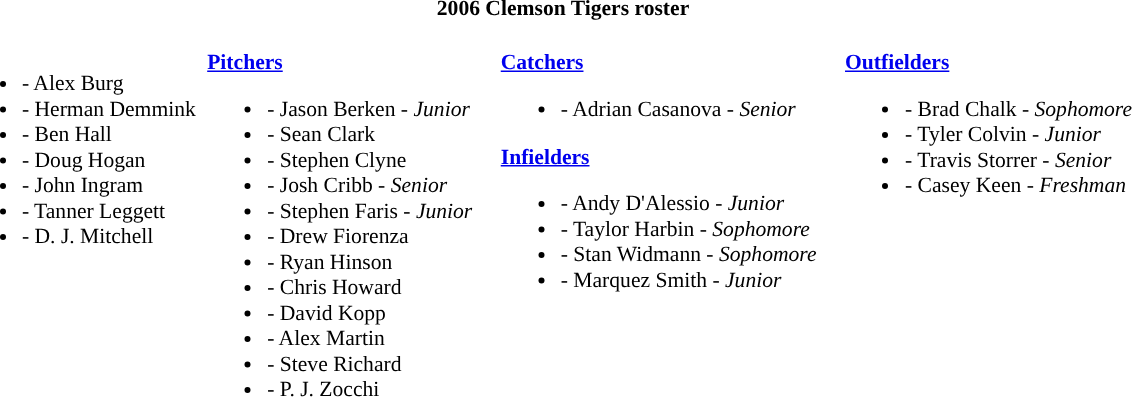<table class="toccolours" style="border-collapse:collapse; font-size:90%;">
<tr>
<th colspan="9">2006 Clemson Tigers roster</th>
</tr>
<tr>
</tr>
<tr>
<td width="03"> </td>
<td valign="top"><br><ul><li>- Alex Burg</li><li>- Herman Demmink</li><li>- Ben Hall</li><li>- Doug Hogan</li><li>- John Ingram</li><li>- Tanner Leggett</li><li>- D. J. Mitchell</li></ul></td>
<td width="03"> </td>
<td valign="top"><br><strong><a href='#'>Pitchers</a></strong><ul><li>- Jason Berken - <em>Junior</em></li><li>- Sean Clark</li><li>- Stephen Clyne</li><li>- Josh Cribb - <em>Senior</em></li><li>- Stephen Faris - <em>Junior</em></li><li>- Drew Fiorenza</li><li>- Ryan Hinson</li><li>- Chris Howard</li><li>- David Kopp</li><li>- Alex Martin</li><li>- Steve Richard</li><li>- P. J. Zocchi</li></ul></td>
<td width="15"> </td>
<td valign="top"><br><strong><a href='#'>Catchers</a></strong><ul><li>- Adrian Casanova - <em>Senior</em></li></ul><strong><a href='#'>Infielders</a></strong><ul><li>- Andy D'Alessio - <em>Junior</em></li><li>- Taylor Harbin - <em>Sophomore</em></li><li>- Stan Widmann - <em>Sophomore</em></li><li>- Marquez Smith - <em>Junior</em></li></ul></td>
<td width="15"> </td>
<td valign="top"><br><strong><a href='#'>Outfielders</a></strong><ul><li>- Brad Chalk - <em>Sophomore</em></li><li>- Tyler Colvin - <em>Junior</em></li><li>- Travis Storrer - <em>Senior</em></li><li>- Casey Keen - <em>Freshman</em></li></ul></td>
<td width="25"> </td>
</tr>
</table>
